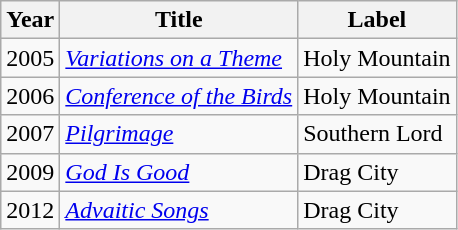<table class="wikitable">
<tr>
<th>Year</th>
<th>Title</th>
<th>Label</th>
</tr>
<tr>
<td>2005</td>
<td><em><a href='#'>Variations on a Theme</a></em></td>
<td>Holy Mountain</td>
</tr>
<tr>
<td>2006</td>
<td><em><a href='#'>Conference of the Birds</a></em></td>
<td>Holy Mountain</td>
</tr>
<tr>
<td>2007</td>
<td><em><a href='#'>Pilgrimage</a></em></td>
<td>Southern Lord</td>
</tr>
<tr>
<td>2009</td>
<td><em><a href='#'>God Is Good</a></em></td>
<td>Drag City</td>
</tr>
<tr>
<td>2012</td>
<td><em><a href='#'>Advaitic Songs</a></em></td>
<td>Drag City</td>
</tr>
</table>
